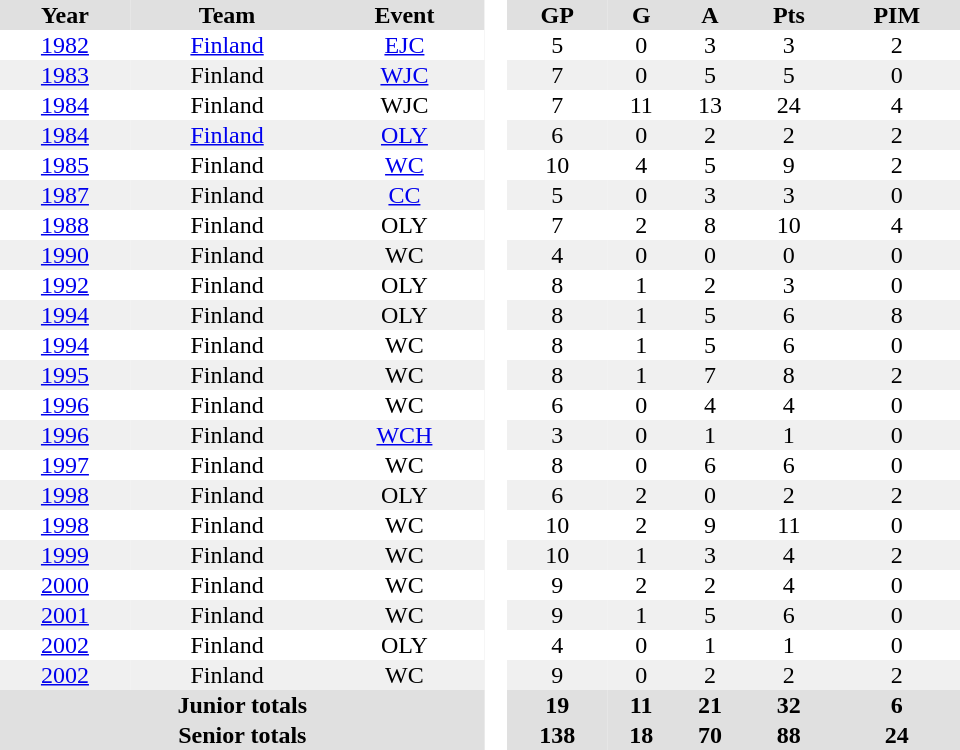<table border="0" cellpadding="1" cellspacing="0" style="text-align:center; width:40em">
<tr ALIGN="center" bgcolor="#e0e0e0">
<th>Year</th>
<th>Team</th>
<th>Event</th>
<th rowspan="99" bgcolor="#ffffff"> </th>
<th>GP</th>
<th>G</th>
<th>A</th>
<th>Pts</th>
<th>PIM</th>
</tr>
<tr>
<td><a href='#'>1982</a></td>
<td><a href='#'>Finland</a></td>
<td><a href='#'>EJC</a></td>
<td>5</td>
<td>0</td>
<td>3</td>
<td>3</td>
<td>2</td>
</tr>
<tr bgcolor="#f0f0f0">
<td><a href='#'>1983</a></td>
<td>Finland</td>
<td><a href='#'>WJC</a></td>
<td>7</td>
<td>0</td>
<td>5</td>
<td>5</td>
<td>0</td>
</tr>
<tr>
<td><a href='#'>1984</a></td>
<td>Finland</td>
<td>WJC</td>
<td>7</td>
<td>11</td>
<td>13</td>
<td>24</td>
<td>4</td>
</tr>
<tr bgcolor="#f0f0f0">
<td><a href='#'>1984</a></td>
<td><a href='#'>Finland</a></td>
<td><a href='#'>OLY</a></td>
<td>6</td>
<td>0</td>
<td>2</td>
<td>2</td>
<td>2</td>
</tr>
<tr>
<td><a href='#'>1985</a></td>
<td>Finland</td>
<td><a href='#'>WC</a></td>
<td>10</td>
<td>4</td>
<td>5</td>
<td>9</td>
<td>2</td>
</tr>
<tr bgcolor="#f0f0f0">
<td><a href='#'>1987</a></td>
<td>Finland</td>
<td><a href='#'>CC</a></td>
<td>5</td>
<td>0</td>
<td>3</td>
<td>3</td>
<td>0</td>
</tr>
<tr>
<td><a href='#'>1988</a></td>
<td>Finland</td>
<td>OLY</td>
<td>7</td>
<td>2</td>
<td>8</td>
<td>10</td>
<td>4</td>
</tr>
<tr bgcolor="#f0f0f0">
<td><a href='#'>1990</a></td>
<td>Finland</td>
<td>WC</td>
<td>4</td>
<td>0</td>
<td>0</td>
<td>0</td>
<td>0</td>
</tr>
<tr>
<td><a href='#'>1992</a></td>
<td>Finland</td>
<td>OLY</td>
<td>8</td>
<td>1</td>
<td>2</td>
<td>3</td>
<td>0</td>
</tr>
<tr bgcolor="#f0f0f0">
<td><a href='#'>1994</a></td>
<td>Finland</td>
<td>OLY</td>
<td>8</td>
<td>1</td>
<td>5</td>
<td>6</td>
<td>8</td>
</tr>
<tr>
<td><a href='#'>1994</a></td>
<td>Finland</td>
<td>WC</td>
<td>8</td>
<td>1</td>
<td>5</td>
<td>6</td>
<td>0</td>
</tr>
<tr bgcolor="#f0f0f0">
<td><a href='#'>1995</a></td>
<td>Finland</td>
<td>WC</td>
<td>8</td>
<td>1</td>
<td>7</td>
<td>8</td>
<td>2</td>
</tr>
<tr>
<td><a href='#'>1996</a></td>
<td>Finland</td>
<td>WC</td>
<td>6</td>
<td>0</td>
<td>4</td>
<td>4</td>
<td>0</td>
</tr>
<tr bgcolor="#f0f0f0">
<td><a href='#'>1996</a></td>
<td>Finland</td>
<td><a href='#'>WCH</a></td>
<td>3</td>
<td>0</td>
<td>1</td>
<td>1</td>
<td>0</td>
</tr>
<tr>
<td><a href='#'>1997</a></td>
<td>Finland</td>
<td>WC</td>
<td>8</td>
<td>0</td>
<td>6</td>
<td>6</td>
<td>0</td>
</tr>
<tr bgcolor="#f0f0f0">
<td><a href='#'>1998</a></td>
<td>Finland</td>
<td>OLY</td>
<td>6</td>
<td>2</td>
<td>0</td>
<td>2</td>
<td>2</td>
</tr>
<tr>
<td><a href='#'>1998</a></td>
<td>Finland</td>
<td>WC</td>
<td>10</td>
<td>2</td>
<td>9</td>
<td>11</td>
<td>0</td>
</tr>
<tr bgcolor="#f0f0f0">
<td><a href='#'>1999</a></td>
<td>Finland</td>
<td>WC</td>
<td>10</td>
<td>1</td>
<td>3</td>
<td>4</td>
<td>2</td>
</tr>
<tr>
<td><a href='#'>2000</a></td>
<td>Finland</td>
<td>WC</td>
<td>9</td>
<td>2</td>
<td>2</td>
<td>4</td>
<td>0</td>
</tr>
<tr bgcolor="#f0f0f0">
<td><a href='#'>2001</a></td>
<td>Finland</td>
<td>WC</td>
<td>9</td>
<td>1</td>
<td>5</td>
<td>6</td>
<td>0</td>
</tr>
<tr>
<td><a href='#'>2002</a></td>
<td>Finland</td>
<td>OLY</td>
<td>4</td>
<td>0</td>
<td>1</td>
<td>1</td>
<td>0</td>
</tr>
<tr bgcolor="#f0f0f0">
<td><a href='#'>2002</a></td>
<td>Finland</td>
<td>WC</td>
<td>9</td>
<td>0</td>
<td>2</td>
<td>2</td>
<td>2</td>
</tr>
<tr bgcolor="#e0e0e0">
<th colspan=3>Junior totals</th>
<th>19</th>
<th>11</th>
<th>21</th>
<th>32</th>
<th>6</th>
</tr>
<tr bgcolor="#e0e0e0">
<th colspan=3>Senior totals</th>
<th>138</th>
<th>18</th>
<th>70</th>
<th>88</th>
<th>24</th>
</tr>
</table>
